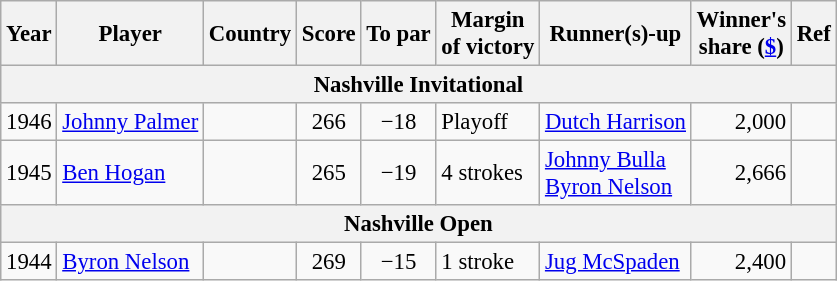<table class="wikitable" style="font-size:95%">
<tr>
<th>Year</th>
<th>Player</th>
<th>Country</th>
<th>Score</th>
<th>To par</th>
<th>Margin<br>of victory</th>
<th>Runner(s)-up</th>
<th>Winner's<br>share (<a href='#'>$</a>)</th>
<th>Ref</th>
</tr>
<tr>
<th colspan=9>Nashville Invitational</th>
</tr>
<tr>
<td>1946</td>
<td><a href='#'>Johnny Palmer</a></td>
<td></td>
<td align=center>266</td>
<td align=center>−18</td>
<td>Playoff</td>
<td> <a href='#'>Dutch Harrison</a></td>
<td align=right>2,000</td>
<td></td>
</tr>
<tr>
<td>1945</td>
<td><a href='#'>Ben Hogan</a></td>
<td></td>
<td align=center>265</td>
<td align=center>−19</td>
<td>4 strokes</td>
<td> <a href='#'>Johnny Bulla</a><br> <a href='#'>Byron Nelson</a></td>
<td align=right>2,666</td>
<td></td>
</tr>
<tr>
<th colspan=9>Nashville Open</th>
</tr>
<tr>
<td>1944</td>
<td><a href='#'>Byron Nelson</a></td>
<td></td>
<td align=center>269</td>
<td align=center>−15</td>
<td>1 stroke</td>
<td> <a href='#'>Jug McSpaden</a></td>
<td align=right>2,400</td>
<td></td>
</tr>
</table>
